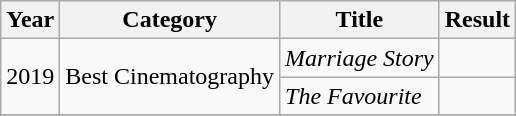<table class="wikitable">
<tr>
<th>Year</th>
<th>Category</th>
<th>Title</th>
<th>Result</th>
</tr>
<tr>
<td rowspan="2">2019</td>
<td rowspan="2">Best Cinematography</td>
<td><em>Marriage Story</em></td>
<td></td>
</tr>
<tr>
<td><em>The Favourite</em></td>
<td></td>
</tr>
<tr>
</tr>
</table>
